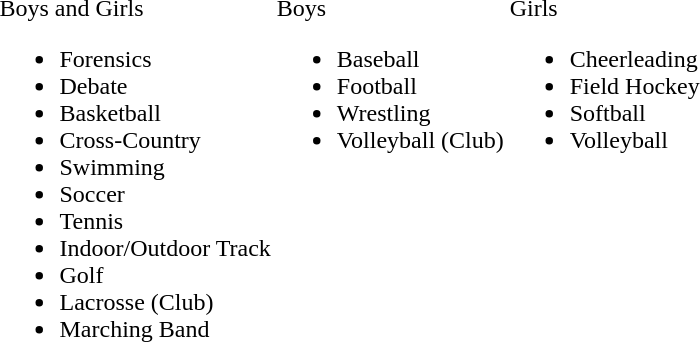<table border="0">
<tr>
<td valign="top"><br>Boys and Girls<ul><li>Forensics</li><li>Debate</li><li>Basketball</li><li>Cross-Country</li><li>Swimming</li><li>Soccer</li><li>Tennis</li><li>Indoor/Outdoor Track</li><li>Golf</li><li>Lacrosse (Club)</li><li>Marching Band</li></ul></td>
<td valign="top"><br>Boys<ul><li>Baseball</li><li>Football</li><li>Wrestling</li><li>Volleyball (Club)</li></ul></td>
<td valign="top"><br>Girls<ul><li>Cheerleading</li><li>Field Hockey</li><li>Softball</li><li>Volleyball</li></ul></td>
</tr>
</table>
